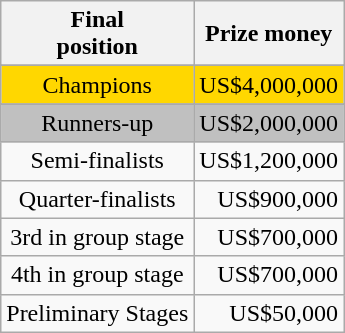<table Class="wikitable" style="text-align: center;" style="font-size: 95%">
<tr>
<th>Final<br>position</th>
<th>Prize money</th>
</tr>
<tr>
</tr>
<tr style="background:gold;">
<td>Champions</td>
<td align=right>US$4,000,000</td>
</tr>
<tr>
</tr>
<tr style="background:silver;">
<td>Runners-up</td>
<td align=right>US$2,000,000</td>
</tr>
<tr>
<td>Semi-finalists</td>
<td align=right>US$1,200,000</td>
</tr>
<tr>
<td>Quarter-finalists</td>
<td align=right>US$900,000</td>
</tr>
<tr>
<td>3rd in group stage</td>
<td align=right>US$700,000</td>
</tr>
<tr>
<td>4th in group stage</td>
<td align=right>US$700,000</td>
</tr>
<tr>
<td>Preliminary Stages</td>
<td align=right>US$50,000</td>
</tr>
</table>
